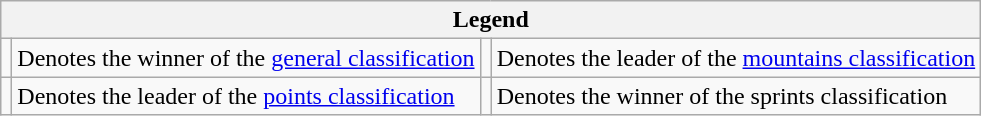<table class="wikitable">
<tr>
<th colspan="4">Legend</th>
</tr>
<tr>
<td></td>
<td>Denotes the winner of the <a href='#'>general classification</a></td>
<td></td>
<td>Denotes the leader of the <a href='#'>mountains classification</a></td>
</tr>
<tr>
<td></td>
<td>Denotes the leader of the <a href='#'>points classification</a></td>
<td></td>
<td>Denotes the winner of the sprints classification</td>
</tr>
</table>
